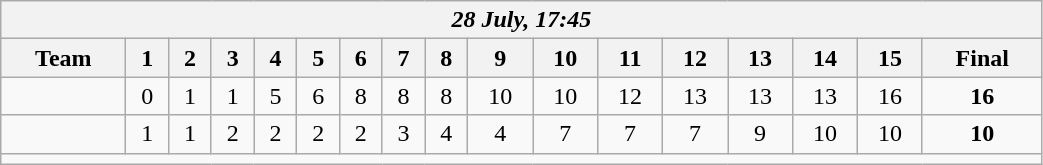<table class=wikitable style="text-align:center; width: 55%">
<tr>
<th colspan=17><em>28 July, 17:45</em></th>
</tr>
<tr>
<th>Team</th>
<th>1</th>
<th>2</th>
<th>3</th>
<th>4</th>
<th>5</th>
<th>6</th>
<th>7</th>
<th>8</th>
<th>9</th>
<th>10</th>
<th>11</th>
<th>12</th>
<th>13</th>
<th>14</th>
<th>15</th>
<th>Final</th>
</tr>
<tr>
<td align=left><strong></strong></td>
<td>0</td>
<td>1</td>
<td>1</td>
<td>5</td>
<td>6</td>
<td>8</td>
<td>8</td>
<td>8</td>
<td>10</td>
<td>10</td>
<td>12</td>
<td>13</td>
<td>13</td>
<td>13</td>
<td>16</td>
<td><strong>16</strong></td>
</tr>
<tr>
<td align=left></td>
<td>1</td>
<td>1</td>
<td>2</td>
<td>2</td>
<td>2</td>
<td>2</td>
<td>3</td>
<td>4</td>
<td>4</td>
<td>7</td>
<td>7</td>
<td>7</td>
<td>9</td>
<td>10</td>
<td>10</td>
<td><strong>10</strong></td>
</tr>
<tr>
<td colspan=17></td>
</tr>
</table>
